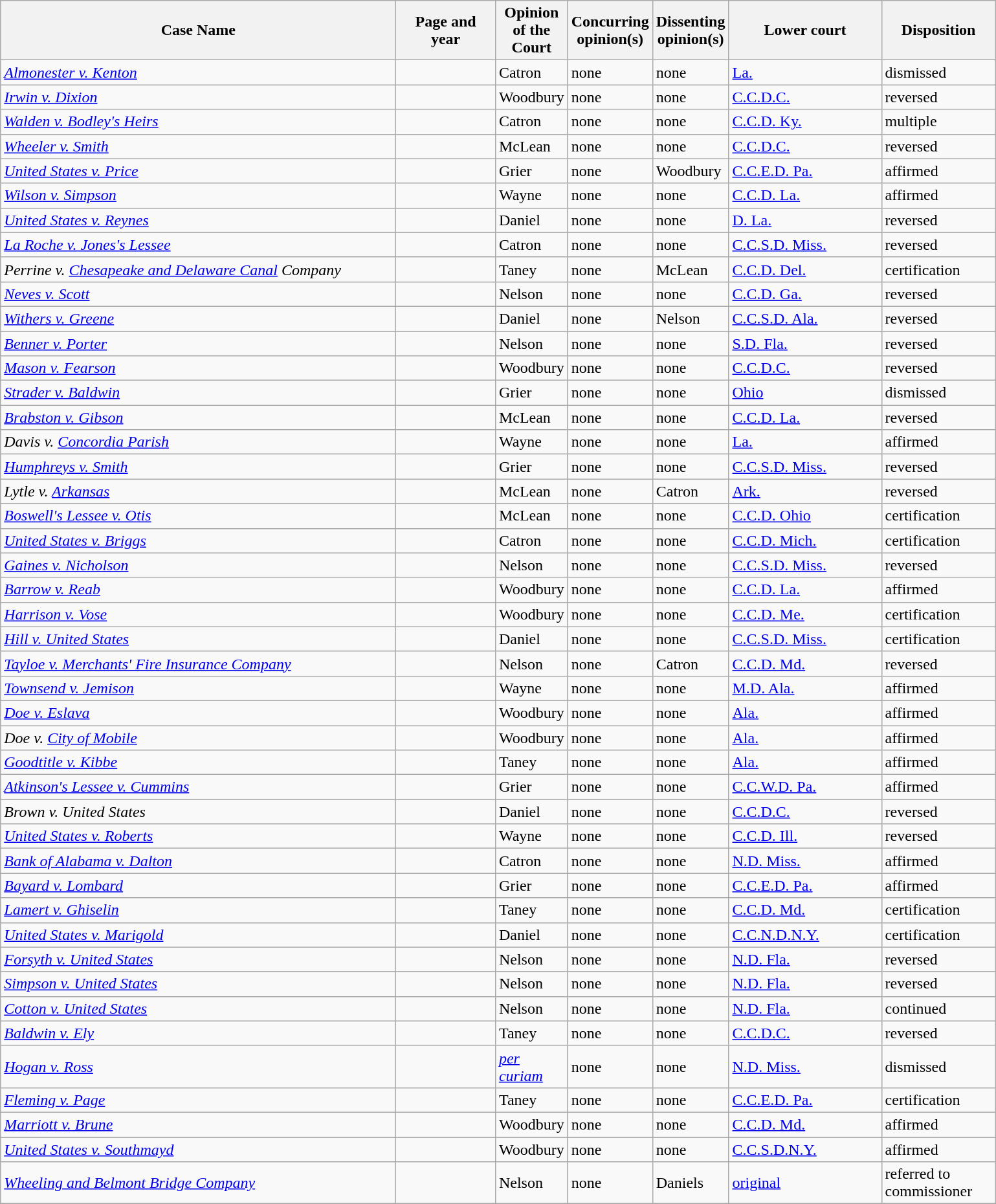<table class="wikitable sortable">
<tr>
<th scope="col" style="width: 400px;">Case Name</th>
<th scope="col" style="width: 95px;">Page and year</th>
<th scope="col" style="width: 10px;">Opinion of the Court</th>
<th scope="col" style="width: 10px;">Concurring opinion(s)</th>
<th scope="col" style="width: 10px;">Dissenting opinion(s)</th>
<th scope="col" style="width: 150px;">Lower court</th>
<th scope="col" style="width: 110px;">Disposition</th>
</tr>
<tr>
<td><em><a href='#'>Almonester v. Kenton</a></em></td>
<td align="right"></td>
<td>Catron</td>
<td>none</td>
<td>none</td>
<td><a href='#'>La.</a></td>
<td>dismissed</td>
</tr>
<tr>
<td><em><a href='#'>Irwin v. Dixion</a></em></td>
<td align="right"></td>
<td>Woodbury</td>
<td>none</td>
<td>none</td>
<td><a href='#'>C.C.D.C.</a></td>
<td>reversed</td>
</tr>
<tr>
<td><em><a href='#'>Walden v. Bodley's Heirs</a></em></td>
<td align="right"></td>
<td>Catron</td>
<td>none</td>
<td>none</td>
<td><a href='#'>C.C.D. Ky.</a></td>
<td>multiple</td>
</tr>
<tr>
<td><em><a href='#'>Wheeler v. Smith</a></em></td>
<td align="right"></td>
<td>McLean</td>
<td>none</td>
<td>none</td>
<td><a href='#'>C.C.D.C.</a></td>
<td>reversed</td>
</tr>
<tr>
<td><em><a href='#'>United States v. Price</a></em></td>
<td align="right"></td>
<td>Grier</td>
<td>none</td>
<td>Woodbury</td>
<td><a href='#'>C.C.E.D. Pa.</a></td>
<td>affirmed</td>
</tr>
<tr>
<td><em><a href='#'>Wilson v. Simpson</a></em></td>
<td align="right"></td>
<td>Wayne</td>
<td>none</td>
<td>none</td>
<td><a href='#'>C.C.D. La.</a></td>
<td>affirmed</td>
</tr>
<tr>
<td><em><a href='#'>United States v. Reynes</a></em></td>
<td align="right"></td>
<td>Daniel</td>
<td>none</td>
<td>none</td>
<td><a href='#'>D. La.</a></td>
<td>reversed</td>
</tr>
<tr>
<td><em><a href='#'>La Roche v. Jones's Lessee</a></em></td>
<td align="right"></td>
<td>Catron</td>
<td>none</td>
<td>none</td>
<td><a href='#'>C.C.S.D. Miss.</a></td>
<td>reversed</td>
</tr>
<tr>
<td><em>Perrine v. <a href='#'>Chesapeake and Delaware Canal</a> Company</em></td>
<td align="right"></td>
<td>Taney</td>
<td>none</td>
<td>McLean</td>
<td><a href='#'>C.C.D. Del.</a></td>
<td>certification</td>
</tr>
<tr>
<td><em><a href='#'>Neves v. Scott</a></em></td>
<td align="right"></td>
<td>Nelson</td>
<td>none</td>
<td>none</td>
<td><a href='#'>C.C.D. Ga.</a></td>
<td>reversed</td>
</tr>
<tr>
<td><em><a href='#'>Withers v. Greene</a></em></td>
<td align="right"></td>
<td>Daniel</td>
<td>none</td>
<td>Nelson</td>
<td><a href='#'>C.C.S.D. Ala.</a></td>
<td>reversed</td>
</tr>
<tr>
<td><em><a href='#'>Benner v. Porter</a></em></td>
<td align="right"></td>
<td>Nelson</td>
<td>none</td>
<td>none</td>
<td><a href='#'>S.D. Fla.</a></td>
<td>reversed</td>
</tr>
<tr>
<td><em><a href='#'>Mason v. Fearson</a></em></td>
<td align="right"></td>
<td>Woodbury</td>
<td>none</td>
<td>none</td>
<td><a href='#'>C.C.D.C.</a></td>
<td>reversed</td>
</tr>
<tr>
<td><em><a href='#'>Strader v. Baldwin</a></em></td>
<td align="right"></td>
<td>Grier</td>
<td>none</td>
<td>none</td>
<td><a href='#'>Ohio</a></td>
<td>dismissed</td>
</tr>
<tr>
<td><em><a href='#'>Brabston v. Gibson</a></em></td>
<td align="right"></td>
<td>McLean</td>
<td>none</td>
<td>none</td>
<td><a href='#'>C.C.D. La.</a></td>
<td>reversed</td>
</tr>
<tr>
<td><em>Davis v. <a href='#'>Concordia Parish</a></em></td>
<td align="right"></td>
<td>Wayne</td>
<td>none</td>
<td>none</td>
<td><a href='#'>La.</a></td>
<td>affirmed</td>
</tr>
<tr>
<td><em><a href='#'>Humphreys v. Smith</a></em></td>
<td align="right"></td>
<td>Grier</td>
<td>none</td>
<td>none</td>
<td><a href='#'>C.C.S.D. Miss.</a></td>
<td>reversed</td>
</tr>
<tr>
<td><em>Lytle v. <a href='#'>Arkansas</a></em></td>
<td align="right"></td>
<td>McLean</td>
<td>none</td>
<td>Catron</td>
<td><a href='#'>Ark.</a></td>
<td>reversed</td>
</tr>
<tr>
<td><em><a href='#'>Boswell's Lessee v. Otis</a></em></td>
<td align="right"></td>
<td>McLean</td>
<td>none</td>
<td>none</td>
<td><a href='#'>C.C.D. Ohio</a></td>
<td>certification</td>
</tr>
<tr>
<td><em><a href='#'>United States v. Briggs</a></em></td>
<td align="right"></td>
<td>Catron</td>
<td>none</td>
<td>none</td>
<td><a href='#'>C.C.D. Mich.</a></td>
<td>certification</td>
</tr>
<tr>
<td><em><a href='#'>Gaines v. Nicholson</a></em></td>
<td align="right"></td>
<td>Nelson</td>
<td>none</td>
<td>none</td>
<td><a href='#'>C.C.S.D. Miss.</a></td>
<td>reversed</td>
</tr>
<tr>
<td><em><a href='#'>Barrow v. Reab</a></em></td>
<td align="right"></td>
<td>Woodbury</td>
<td>none</td>
<td>none</td>
<td><a href='#'>C.C.D. La.</a></td>
<td>affirmed</td>
</tr>
<tr>
<td><em><a href='#'>Harrison v. Vose</a></em></td>
<td align="right"></td>
<td>Woodbury</td>
<td>none</td>
<td>none</td>
<td><a href='#'>C.C.D. Me.</a></td>
<td>certification</td>
</tr>
<tr>
<td><em><a href='#'>Hill v. United States</a></em></td>
<td align="right"></td>
<td>Daniel</td>
<td>none</td>
<td>none</td>
<td><a href='#'>C.C.S.D. Miss.</a></td>
<td>certification</td>
</tr>
<tr>
<td><em><a href='#'>Tayloe v. Merchants' Fire Insurance Company</a></em></td>
<td align="right"></td>
<td>Nelson</td>
<td>none</td>
<td>Catron</td>
<td><a href='#'>C.C.D. Md.</a></td>
<td>reversed</td>
</tr>
<tr>
<td><em><a href='#'>Townsend v. Jemison</a></em></td>
<td align="right"></td>
<td>Wayne</td>
<td>none</td>
<td>none</td>
<td><a href='#'>M.D. Ala.</a></td>
<td>affirmed</td>
</tr>
<tr>
<td><em><a href='#'>Doe v. Eslava</a></em></td>
<td align="right"></td>
<td>Woodbury</td>
<td>none</td>
<td>none</td>
<td><a href='#'>Ala.</a></td>
<td>affirmed</td>
</tr>
<tr>
<td><em>Doe v. <a href='#'>City of Mobile</a></em></td>
<td align="right"></td>
<td>Woodbury</td>
<td>none</td>
<td>none</td>
<td><a href='#'>Ala.</a></td>
<td>affirmed</td>
</tr>
<tr>
<td><em><a href='#'>Goodtitle v. Kibbe</a></em></td>
<td align="right"></td>
<td>Taney</td>
<td>none</td>
<td>none</td>
<td><a href='#'>Ala.</a></td>
<td>affirmed</td>
</tr>
<tr>
<td><em><a href='#'>Atkinson's Lessee v. Cummins</a></em></td>
<td align="right"></td>
<td>Grier</td>
<td>none</td>
<td>none</td>
<td><a href='#'>C.C.W.D. Pa.</a></td>
<td>affirmed</td>
</tr>
<tr>
<td><em>Brown v. United States</em></td>
<td align="right"></td>
<td>Daniel</td>
<td>none</td>
<td>none</td>
<td><a href='#'>C.C.D.C.</a></td>
<td>reversed</td>
</tr>
<tr>
<td><em><a href='#'>United States v. Roberts</a></em></td>
<td align="right"></td>
<td>Wayne</td>
<td>none</td>
<td>none</td>
<td><a href='#'>C.C.D. Ill.</a></td>
<td>reversed</td>
</tr>
<tr>
<td><em><a href='#'>Bank of Alabama v. Dalton</a></em></td>
<td align="right"></td>
<td>Catron</td>
<td>none</td>
<td>none</td>
<td><a href='#'>N.D. Miss.</a></td>
<td>affirmed</td>
</tr>
<tr>
<td><em><a href='#'>Bayard v. Lombard</a></em></td>
<td align="right"></td>
<td>Grier</td>
<td>none</td>
<td>none</td>
<td><a href='#'>C.C.E.D. Pa.</a></td>
<td>affirmed</td>
</tr>
<tr>
<td><em><a href='#'>Lamert v. Ghiselin</a></em></td>
<td align="right"></td>
<td>Taney</td>
<td>none</td>
<td>none</td>
<td><a href='#'>C.C.D. Md.</a></td>
<td>certification</td>
</tr>
<tr>
<td><em><a href='#'>United States v. Marigold</a></em></td>
<td align="right"></td>
<td>Daniel</td>
<td>none</td>
<td>none</td>
<td><a href='#'>C.C.N.D.N.Y.</a></td>
<td>certification</td>
</tr>
<tr>
<td><em><a href='#'>Forsyth v. United States</a></em></td>
<td align="right"></td>
<td>Nelson</td>
<td>none</td>
<td>none</td>
<td><a href='#'>N.D. Fla.</a></td>
<td>reversed</td>
</tr>
<tr>
<td><em><a href='#'>Simpson v. United States</a></em></td>
<td align="right"></td>
<td>Nelson</td>
<td>none</td>
<td>none</td>
<td><a href='#'>N.D. Fla.</a></td>
<td>reversed</td>
</tr>
<tr>
<td><em><a href='#'>Cotton v. United States</a></em></td>
<td align="right"></td>
<td>Nelson</td>
<td>none</td>
<td>none</td>
<td><a href='#'>N.D. Fla.</a></td>
<td>continued</td>
</tr>
<tr>
<td><em><a href='#'>Baldwin v. Ely</a></em></td>
<td align="right"></td>
<td>Taney</td>
<td>none</td>
<td>none</td>
<td><a href='#'>C.C.D.C.</a></td>
<td>reversed</td>
</tr>
<tr>
<td><em><a href='#'>Hogan v. Ross</a></em></td>
<td align="right"></td>
<td><em><a href='#'>per curiam</a></em></td>
<td>none</td>
<td>none</td>
<td><a href='#'>N.D. Miss.</a></td>
<td>dismissed</td>
</tr>
<tr>
<td><em><a href='#'>Fleming v. Page</a></em></td>
<td align="right"></td>
<td>Taney</td>
<td>none</td>
<td>none</td>
<td><a href='#'>C.C.E.D. Pa.</a></td>
<td>certification</td>
</tr>
<tr>
<td><em><a href='#'>Marriott v. Brune</a></em></td>
<td align="right"></td>
<td>Woodbury</td>
<td>none</td>
<td>none</td>
<td><a href='#'>C.C.D. Md.</a></td>
<td>affirmed</td>
</tr>
<tr>
<td><em><a href='#'>United States v. Southmayd</a></em></td>
<td align="right"></td>
<td>Woodbury</td>
<td>none</td>
<td>none</td>
<td><a href='#'>C.C.S.D.N.Y.</a></td>
<td>affirmed</td>
</tr>
<tr>
<td><em><a href='#'>Wheeling and Belmont Bridge Company</a></em></td>
<td align="right"></td>
<td>Nelson</td>
<td>none</td>
<td>Daniels</td>
<td><a href='#'>original</a></td>
<td>referred to commissioner</td>
</tr>
<tr>
</tr>
</table>
